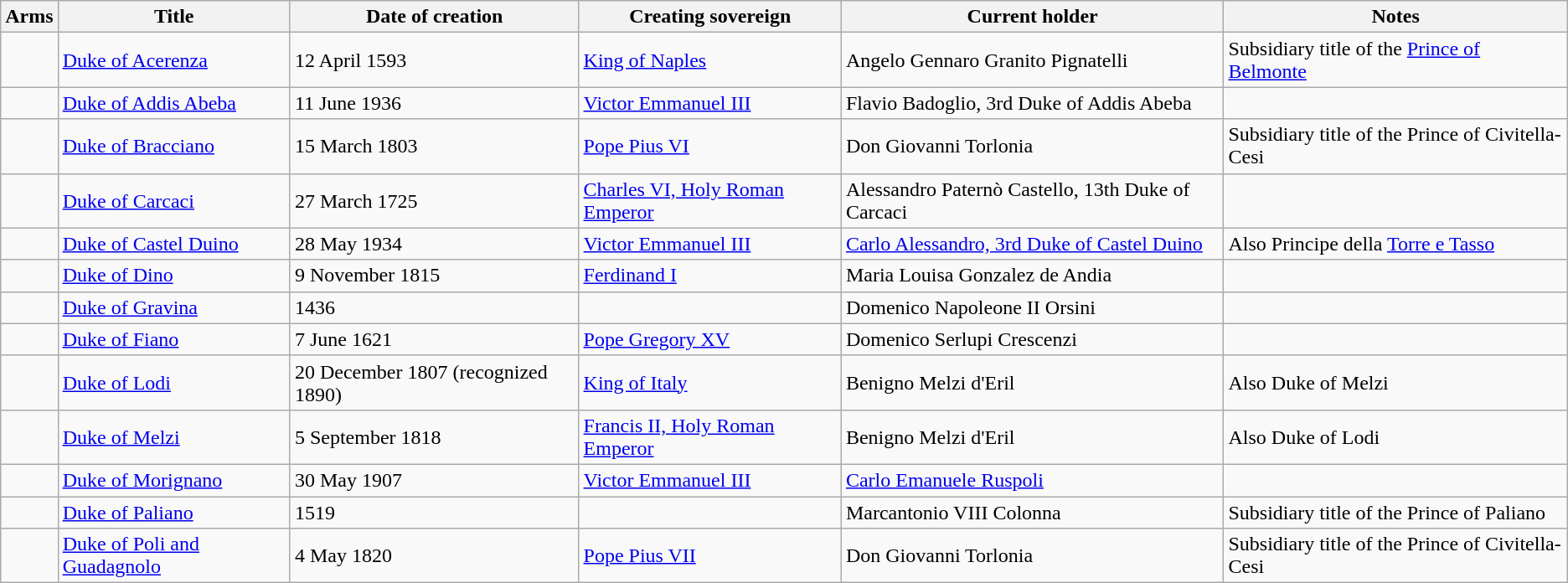<table class="sortable wikitable" style="font-size:100%">
<tr>
<th>Arms</th>
<th>Title</th>
<th>Date of creation</th>
<th>Creating sovereign</th>
<th>Current holder</th>
<th>Notes</th>
</tr>
<tr>
<td></td>
<td><a href='#'>Duke of Acerenza</a></td>
<td>12 April 1593</td>
<td><a href='#'>King of Naples</a></td>
<td>Angelo Gennaro Granito Pignatelli</td>
<td>Subsidiary title of the <a href='#'>Prince of Belmonte</a></td>
</tr>
<tr>
<td></td>
<td><a href='#'>Duke of Addis Abeba</a></td>
<td>11 June 1936</td>
<td><a href='#'>Victor Emmanuel III</a></td>
<td>Flavio Badoglio, 3rd Duke of Addis Abeba</td>
<td></td>
</tr>
<tr>
<td></td>
<td><a href='#'>Duke of Bracciano</a></td>
<td>15 March 1803</td>
<td><a href='#'>Pope Pius VI</a></td>
<td>Don Giovanni Torlonia</td>
<td>Subsidiary title of the Prince of Civitella-Cesi</td>
</tr>
<tr>
<td></td>
<td><a href='#'>Duke of Carcaci</a></td>
<td>27 March 1725</td>
<td><a href='#'>Charles VI, Holy Roman Emperor</a></td>
<td>Alessandro Paternò Castello, 13th Duke of Carcaci</td>
<td></td>
</tr>
<tr>
<td></td>
<td><a href='#'>Duke of Castel Duino</a></td>
<td>28 May 1934</td>
<td><a href='#'>Victor Emmanuel III</a></td>
<td><a href='#'>Carlo Alessandro, 3rd Duke of Castel Duino</a></td>
<td>Also Principe della <a href='#'>Torre e Tasso</a></td>
</tr>
<tr>
<td></td>
<td><a href='#'>Duke of Dino</a></td>
<td>9 November 1815</td>
<td><a href='#'>Ferdinand I</a></td>
<td>Maria Louisa Gonzalez de Andia</td>
<td></td>
</tr>
<tr>
<td></td>
<td><a href='#'>Duke of Gravina</a></td>
<td>1436</td>
<td></td>
<td>Domenico Napoleone II Orsini</td>
<td></td>
</tr>
<tr>
<td></td>
<td><a href='#'>Duke of Fiano</a></td>
<td>7 June 1621</td>
<td><a href='#'>Pope Gregory XV</a></td>
<td>Domenico Serlupi Crescenzi</td>
<td></td>
</tr>
<tr>
<td></td>
<td><a href='#'>Duke of Lodi</a></td>
<td>20 December 1807 (recognized 1890)</td>
<td><a href='#'>King of Italy</a></td>
<td>Benigno Melzi d'Eril</td>
<td>Also Duke of Melzi</td>
</tr>
<tr>
<td></td>
<td><a href='#'>Duke of Melzi</a></td>
<td>5 September 1818</td>
<td><a href='#'>Francis II, Holy Roman Emperor</a></td>
<td>Benigno Melzi d'Eril</td>
<td>Also Duke of Lodi</td>
</tr>
<tr>
<td></td>
<td><a href='#'>Duke of Morignano</a></td>
<td>30 May 1907</td>
<td><a href='#'>Victor Emmanuel III</a></td>
<td><a href='#'>Carlo Emanuele Ruspoli</a></td>
<td></td>
</tr>
<tr>
<td></td>
<td><a href='#'>Duke of Paliano</a></td>
<td>1519</td>
<td></td>
<td>Marcantonio VIII Colonna</td>
<td>Subsidiary title of the Prince of Paliano</td>
</tr>
<tr>
<td></td>
<td><a href='#'>Duke of Poli and Guadagnolo</a></td>
<td>4 May 1820</td>
<td><a href='#'>Pope Pius VII</a></td>
<td>Don Giovanni Torlonia</td>
<td>Subsidiary title of the Prince of Civitella-Cesi</td>
</tr>
</table>
